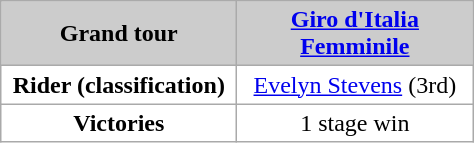<table class="wikitable" style="background-color:#ffffff; text-align:center;">
<tr ---->
<th scope="row" style="background-color:#CCCCCC; text-align:center; width:150px;">Grand tour</th>
<th scope="col" style="background-color:#CCCCCC; width:150px;"><a href='#'>Giro d'Italia Femminile</a></th>
</tr>
<tr>
<th scope="row" style="background-color:#ffffff; text-align:center;">Rider (classification)</th>
<td><a href='#'>Evelyn Stevens</a> (3rd)</td>
</tr>
<tr>
<th scope="row" style="background-color:#ffffff; text-align:center;">Victories</th>
<td>1 stage win</td>
</tr>
</table>
